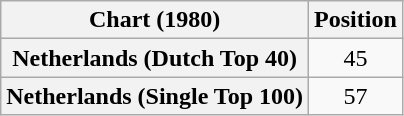<table class="wikitable plainrowheaders sortable" style="text-align:center">
<tr>
<th>Chart (1980)</th>
<th>Position</th>
</tr>
<tr>
<th scope="row">Netherlands (Dutch Top 40)</th>
<td>45</td>
</tr>
<tr>
<th scope="row">Netherlands (Single Top 100)</th>
<td>57</td>
</tr>
</table>
